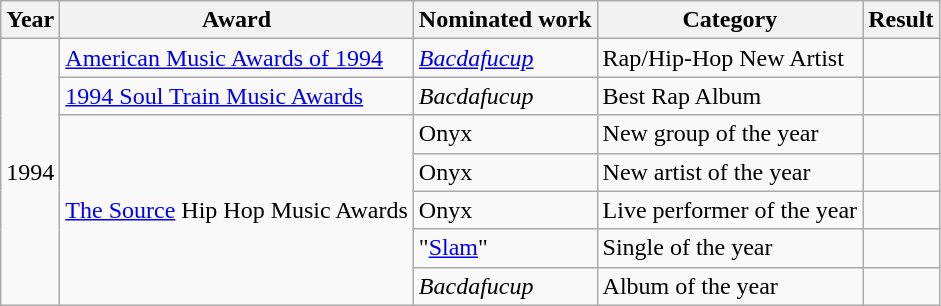<table class="wikitable">
<tr>
<th>Year</th>
<th>Award</th>
<th>Nominated work</th>
<th>Category</th>
<th>Result</th>
</tr>
<tr>
<td rowspan=7>1994</td>
<td><a href='#'>American Music Awards of 1994</a></td>
<td><em><a href='#'>Bacdafucup</a></em></td>
<td>Rap/Hip-Hop New Artist</td>
<td></td>
</tr>
<tr>
<td><a href='#'>1994 Soul Train Music Awards</a></td>
<td><em>Bacdafucup</em></td>
<td>Best Rap Album</td>
<td></td>
</tr>
<tr>
<td rowspan=5><a href='#'>The Source</a> Hip Hop Music Awards</td>
<td>Onyx</td>
<td>New group of the year</td>
<td></td>
</tr>
<tr>
<td>Onyx</td>
<td>New artist of the year</td>
<td></td>
</tr>
<tr>
<td>Onyx</td>
<td>Live performer of the year</td>
<td></td>
</tr>
<tr>
<td>"<a href='#'>Slam</a>"</td>
<td>Single of the year</td>
<td></td>
</tr>
<tr>
<td><em>Bacdafucup</em></td>
<td>Album of the year</td>
<td></td>
</tr>
</table>
